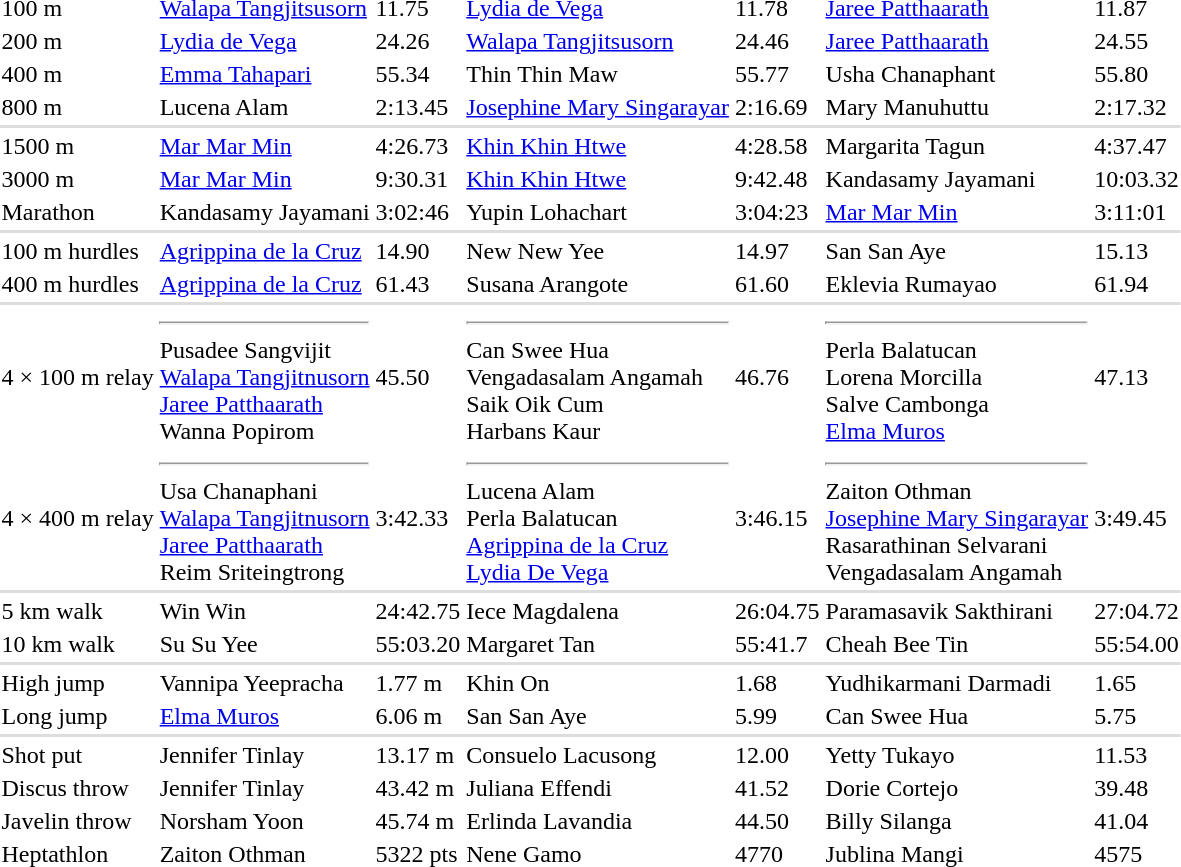<table>
<tr>
<td>100 m</td>
<td> <a href='#'>Walapa Tangjitsusorn</a></td>
<td>11.75</td>
<td> <a href='#'>Lydia de Vega</a></td>
<td>11.78</td>
<td> <a href='#'>Jaree Patthaarath</a></td>
<td>11.87</td>
</tr>
<tr>
<td>200 m</td>
<td> <a href='#'>Lydia de Vega</a></td>
<td>24.26</td>
<td> <a href='#'>Walapa Tangjitsusorn</a></td>
<td>24.46</td>
<td> <a href='#'>Jaree Patthaarath</a></td>
<td>24.55</td>
</tr>
<tr>
<td>400 m</td>
<td> <a href='#'>Emma Tahapari</a></td>
<td>55.34</td>
<td> Thin Thin Maw</td>
<td>55.77</td>
<td> Usha Chanaphant</td>
<td>55.80</td>
</tr>
<tr>
<td>800 m</td>
<td> Lucena Alam</td>
<td>2:13.45</td>
<td> <a href='#'>Josephine Mary Singarayar</a></td>
<td>2:16.69</td>
<td> Mary Manuhuttu</td>
<td>2:17.32</td>
</tr>
<tr bgcolor=#DDDDDD>
<td colspan=7></td>
</tr>
<tr>
<td>1500 m</td>
<td> <a href='#'>Mar Mar Min</a></td>
<td>4:26.73 </td>
<td> <a href='#'>Khin Khin Htwe</a></td>
<td>4:28.58</td>
<td> Margarita Tagun</td>
<td>4:37.47</td>
</tr>
<tr>
<td>3000 m</td>
<td> <a href='#'>Mar Mar Min</a></td>
<td>9:30.31 </td>
<td> <a href='#'>Khin Khin Htwe</a></td>
<td>9:42.48</td>
<td> Kandasamy Jayamani</td>
<td>10:03.32</td>
</tr>
<tr>
<td>Marathon</td>
<td> Kandasamy Jayamani</td>
<td>3:02:46</td>
<td> Yupin Lohachart</td>
<td>3:04:23</td>
<td> <a href='#'>Mar Mar Min</a></td>
<td>3:11:01</td>
</tr>
<tr bgcolor=#DDDDDD>
<td colspan=7></td>
</tr>
<tr>
<td>100 m hurdles</td>
<td> <a href='#'>Agrippina de la Cruz</a></td>
<td>14.90</td>
<td> New New Yee</td>
<td>14.97</td>
<td> San San Aye</td>
<td>15.13</td>
</tr>
<tr>
<td>400 m hurdles</td>
<td> <a href='#'>Agrippina de la Cruz</a></td>
<td>61.43</td>
<td> Susana Arangote</td>
<td>61.60</td>
<td> Eklevia Rumayao</td>
<td>61.94</td>
</tr>
<tr bgcolor=#DDDDDD>
<td colspan=7></td>
</tr>
<tr>
<td>4 × 100 m relay</td>
<td> <hr> Pusadee Sangvijit<br><a href='#'>Walapa Tangjitnusorn</a><br><a href='#'>Jaree Patthaarath</a><br>Wanna Popirom</td>
<td>45.50 </td>
<td> <hr> Can Swee Hua<br>Vengadasalam Angamah<br>Saik Oik Cum<br>Harbans Kaur</td>
<td>46.76</td>
<td> <hr> Perla Balatucan<br>Lorena Morcilla<br>Salve Cambonga<br><a href='#'>Elma Muros</a></td>
<td>47.13</td>
</tr>
<tr>
<td>4 × 400 m relay</td>
<td> <hr> Usa Chanaphani<br><a href='#'>Walapa Tangjitnusorn</a><br><a href='#'>Jaree Patthaarath</a><br>Reim Sriteingtrong</td>
<td>3:42.33</td>
<td> <hr> Lucena Alam<br>Perla Balatucan<br><a href='#'>Agrippina de la Cruz</a><br><a href='#'>Lydia De Vega</a></td>
<td>3:46.15</td>
<td> <hr> Zaiton Othman<br><a href='#'>Josephine Mary Singarayar</a><br>Rasarathinan Selvarani<br>Vengadasalam Angamah</td>
<td>3:49.45</td>
</tr>
<tr bgcolor=#DDDDDD>
<td colspan=7></td>
</tr>
<tr>
<td>5 km walk</td>
<td> Win Win</td>
<td>24:42.75 </td>
<td> Iece Magdalena</td>
<td>26:04.75</td>
<td> Paramasavik Sakthirani</td>
<td>27:04.72</td>
</tr>
<tr>
<td>10 km walk</td>
<td> Su Su Yee</td>
<td>55:03.20 </td>
<td> Margaret Tan</td>
<td>55:41.7</td>
<td> Cheah Bee Tin</td>
<td>55:54.00</td>
</tr>
<tr bgcolor=#DDDDDD>
<td colspan=7></td>
</tr>
<tr>
<td>High jump</td>
<td> Vannipa Yeepracha</td>
<td>1.77 m </td>
<td> Khin On</td>
<td>1.68</td>
<td> Yudhikarmani Darmadi</td>
<td>1.65</td>
</tr>
<tr>
<td>Long jump</td>
<td> <a href='#'>Elma Muros</a></td>
<td>6.06 m </td>
<td> San San Aye</td>
<td>5.99</td>
<td> Can Swee Hua</td>
<td>5.75</td>
</tr>
<tr bgcolor=#DDDDDD>
<td colspan=7></td>
</tr>
<tr>
<td>Shot put</td>
<td> Jennifer Tinlay</td>
<td>13.17 m</td>
<td> Consuelo Lacusong</td>
<td>12.00</td>
<td> Yetty Tukayo</td>
<td>11.53</td>
</tr>
<tr>
<td>Discus throw</td>
<td> Jennifer Tinlay</td>
<td>43.42 m</td>
<td> Juliana Effendi</td>
<td>41.52</td>
<td> Dorie Cortejo</td>
<td>39.48</td>
</tr>
<tr>
<td>Javelin throw</td>
<td> Norsham Yoon</td>
<td>45.74 m</td>
<td> Erlinda Lavandia</td>
<td>44.50</td>
<td> Billy Silanga</td>
<td>41.04</td>
</tr>
<tr>
<td>Heptathlon</td>
<td> Zaiton Othman</td>
<td>5322 pts</td>
<td> Nene Gamo</td>
<td>4770</td>
<td> Jublina Mangi</td>
<td>4575</td>
</tr>
</table>
